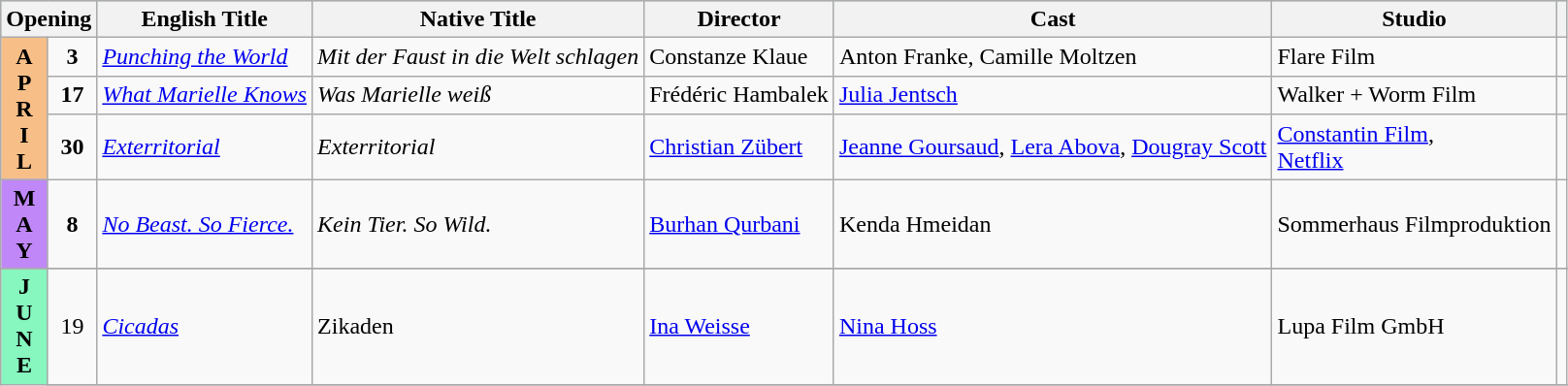<table class="wikitable sortable">
<tr style="background:#b0e0e6; text-align:center;">
<th colspan="2">Opening</th>
<th>English Title</th>
<th>Native Title</th>
<th>Director</th>
<th>Cast</th>
<th>Studio</th>
<th></th>
</tr>
<tr>
<th rowspan="3" style="text-align:center; background:#f7bf87; ">A<br>P<br>R<br>I<br>L</th>
<td rowspan="1" style="text-align:center"><strong>3</strong></td>
<td><em><a href='#'>Punching the World</a></em></td>
<td><em>Mit der Faust in die Welt schlagen</em></td>
<td>Constanze Klaue</td>
<td>Anton Franke, Camille Moltzen</td>
<td>Flare Film</td>
<td></td>
</tr>
<tr>
<td rowspan="1" style="text-align:center"><strong>17</strong></td>
<td><em><a href='#'>What Marielle Knows</a></em></td>
<td><em>Was Marielle weiß</em></td>
<td>Frédéric Hambalek</td>
<td><a href='#'>Julia Jentsch</a></td>
<td>Walker + Worm Film</td>
<td></td>
</tr>
<tr>
<td rowspan="1" style="text-align:center"><strong>30</strong></td>
<td><em><a href='#'>Exterritorial</a></em></td>
<td><em>Exterritorial</em></td>
<td><a href='#'>Christian Zübert</a></td>
<td><a href='#'>Jeanne Goursaud</a>, <a href='#'>Lera Abova</a>, <a href='#'>Dougray Scott</a></td>
<td><a href='#'>Constantin Film</a>,<br><a href='#'>Netflix</a></td>
<td></td>
</tr>
<tr>
<th rowspan="1" style="text-align:center; background:#bf87f7; textcolor:#000;">M<br>A<br>Y</th>
<td rowspan="1" style="text-align:center;"><strong>8</strong></td>
<td><em><a href='#'>No Beast. So Fierce.</a></em></td>
<td><em>Kein Tier. So Wild.</em></td>
<td><a href='#'>Burhan Qurbani</a></td>
<td>Kenda Hmeidan</td>
<td>Sommerhaus Filmproduktion</td>
<td></td>
</tr>
<tr>
</tr>
<tr>
<th rowspan="3" style="text-align:center; background:#87f7bf; textcolor:#000;">J<br>U<br>N<br>E</th>
<td rowspan="1" style="text-align:center;">19</td>
<td><em><a href='#'>Cicadas</a></em></td>
<td>Zikaden</td>
<td><a href='#'>Ina Weisse</a></td>
<td><a href='#'>Nina Hoss</a></td>
<td>Lupa Film GmbH</td>
<td></td>
</tr>
<tr>
</tr>
</table>
